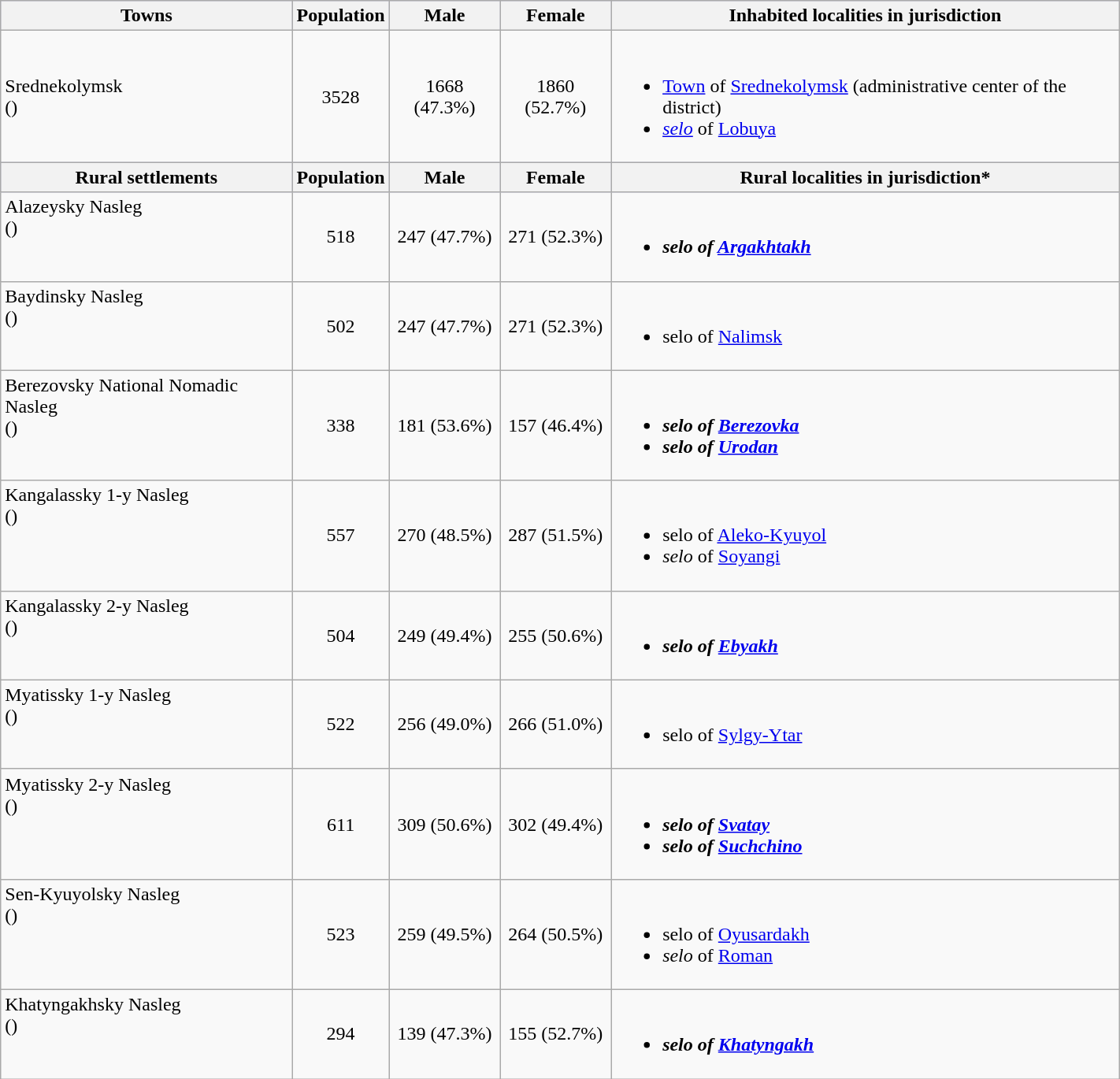<table class="wikitable" style="width:75%">
<tr bgcolor="#CCCCFF" align="left">
<th>Towns</th>
<th>Population</th>
<th>Male</th>
<th>Female</th>
<th>Inhabited localities in jurisdiction</th>
</tr>
<tr>
<td valign="center">Srednekolymsk<br>()</td>
<td align="center">3528</td>
<td align="center">1668 (47.3%)</td>
<td align="center">1860 (52.7%)</td>
<td><br><ul><li><a href='#'>Town</a> of <a href='#'>Srednekolymsk</a> (administrative center of the district)</li><li><em><a href='#'>selo</a></em> of <a href='#'>Lobuya</a></li></ul></td>
</tr>
<tr bgcolor="#CCCCFF" align="left">
<th>Rural settlements</th>
<th>Population</th>
<th>Male</th>
<th>Female</th>
<th>Rural localities in jurisdiction*</th>
</tr>
<tr>
<td valign="top">Alazeysky Nasleg<br>()</td>
<td align="center">518</td>
<td align="center">247 (47.7%)</td>
<td align="center">271 (52.3%)</td>
<td><br><ul><li><strong><em>selo<em> of <a href='#'>Argakhtakh</a><strong></li></ul></td>
</tr>
<tr>
<td valign="top">Baydinsky Nasleg<br>()</td>
<td align="center">502</td>
<td align="center">247 (47.7%)</td>
<td align="center">271 (52.3%)</td>
<td><br><ul><li></em></strong>selo</em> of <a href='#'>Nalimsk</a></strong></li></ul></td>
</tr>
<tr>
<td valign="top">Berezovsky National Nomadic Nasleg<br>()</td>
<td align="center">338</td>
<td align="center">181 (53.6%)</td>
<td align="center">157 (46.4%)</td>
<td><br><ul><li><strong><em>selo<em> of <a href='#'>Berezovka</a><strong></li><li></em>selo<em> of <a href='#'>Urodan</a></li></ul></td>
</tr>
<tr>
<td valign="top">Kangalassky 1-y Nasleg<br>()</td>
<td align="center">557</td>
<td align="center">270 (48.5%)</td>
<td align="center">287 (51.5%)</td>
<td><br><ul><li></em></strong>selo</em> of <a href='#'>Aleko-Kyuyol</a></strong></li><li><em>selo</em> of <a href='#'>Soyangi</a></li></ul></td>
</tr>
<tr>
<td valign="top">Kangalassky 2-y Nasleg<br>()</td>
<td align="center">504</td>
<td align="center">249 (49.4%)</td>
<td align="center">255 (50.6%)</td>
<td><br><ul><li><strong><em>selo<em> of <a href='#'>Ebyakh</a><strong></li></ul></td>
</tr>
<tr>
<td valign="top">Myatissky 1-y Nasleg<br>()</td>
<td align="center">522</td>
<td align="center">256 (49.0%)</td>
<td align="center">266 (51.0%)</td>
<td><br><ul><li></em></strong>selo</em> of <a href='#'>Sylgy-Ytar</a></strong></li></ul></td>
</tr>
<tr>
<td valign="top">Myatissky 2-y Nasleg<br>()</td>
<td align="center">611</td>
<td align="center">309 (50.6%)</td>
<td align="center">302 (49.4%)</td>
<td><br><ul><li><strong><em>selo<em> of <a href='#'>Svatay</a><strong></li><li></em>selo<em> of <a href='#'>Suchchino</a></li></ul></td>
</tr>
<tr>
<td valign="top">Sen-Kyuyolsky Nasleg<br>()</td>
<td align="center">523</td>
<td align="center">259 (49.5%)</td>
<td align="center">264 (50.5%)</td>
<td><br><ul><li></em></strong>selo</em> of <a href='#'>Oyusardakh</a></strong></li><li><em>selo</em> of <a href='#'>Roman</a></li></ul></td>
</tr>
<tr>
<td valign="top">Khatyngakhsky Nasleg<br>()</td>
<td align="center">294</td>
<td align="center">139 (47.3%)</td>
<td align="center">155 (52.7%)</td>
<td><br><ul><li><strong><em>selo<em> of <a href='#'>Khatyngakh</a><strong></li></ul></td>
</tr>
</table>
